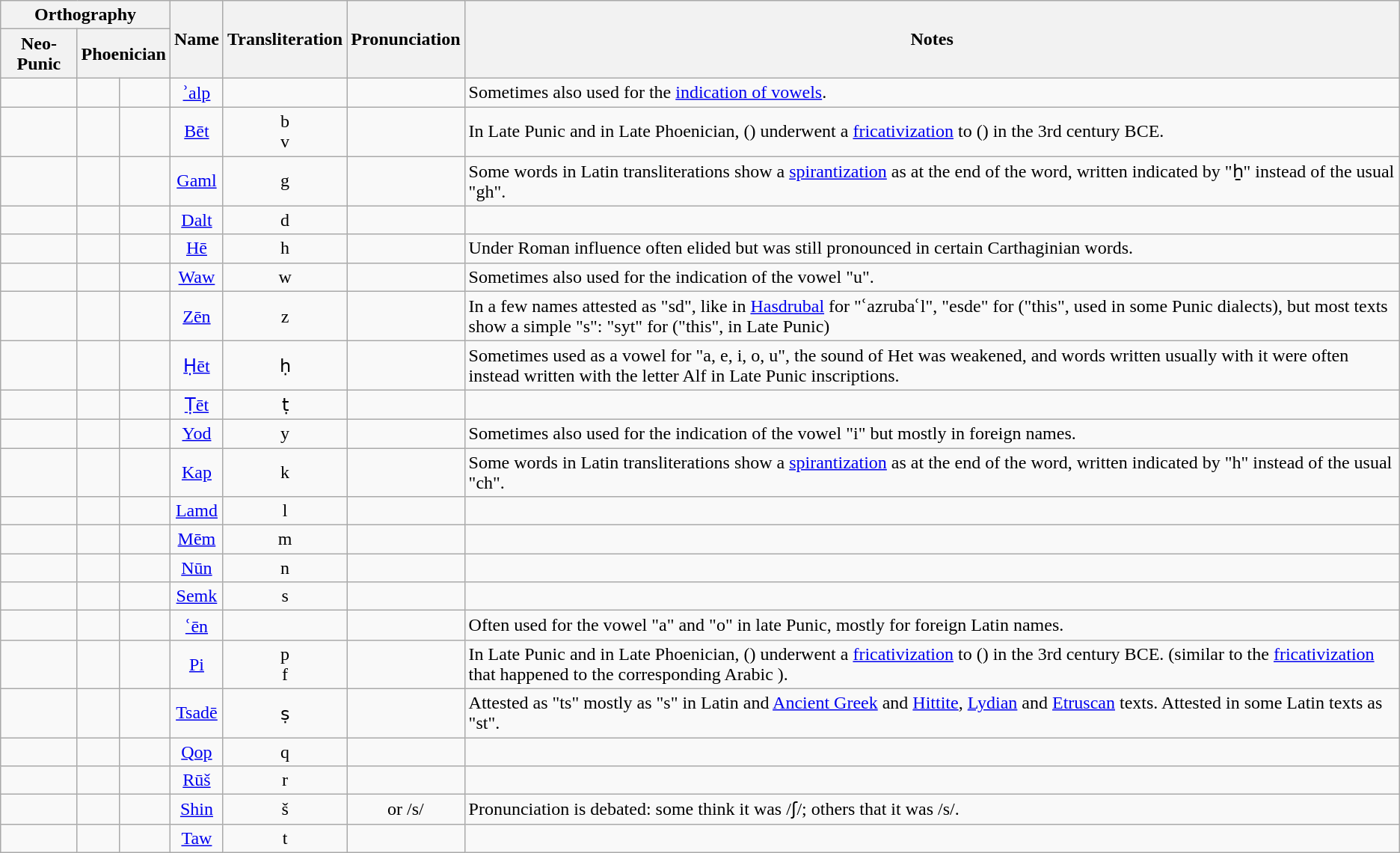<table class="wikitable">
<tr>
<th colspan="3">Orthography</th>
<th rowspan="2">Name</th>
<th rowspan="2">Transliteration</th>
<th rowspan="2">Pronunciation</th>
<th rowspan="2">Notes</th>
</tr>
<tr>
<th>Neo-Punic</th>
<th colspan="2">Phoenician</th>
</tr>
<tr ------------------------------------------- style="text-align:center;">
<td><span></span></td>
<td><span></span></td>
<td></td>
<td><a href='#'>ʾalp</a> <small></small></td>
<td></td>
<td></td>
<td style="text-align:left;">Sometimes also used for the <a href='#'>indication of vowels</a>.</td>
</tr>
<tr ------------------------------------------- style="text-align:center;">
<td><span></span></td>
<td><span></span></td>
<td></td>
<td><a href='#'>Bēt</a> <small></small></td>
<td>b<br>v</td>
<td><br></td>
<td style="text-align:left;">In Late Punic and in Late Phoenician,  () underwent a <a href='#'>fricativization</a> to  () in the 3rd century BCE.</td>
</tr>
<tr ------------------------------------------- style="text-align:center;">
<td><span></span></td>
<td><span></span></td>
<td></td>
<td><a href='#'>Gaml</a></td>
<td>g</td>
<td></td>
<td style="text-align:left;">Some words in Latin transliterations show a <a href='#'>spirantization</a> as  at the end of the word, written indicated by "ẖ" instead of the usual "gh".</td>
</tr>
<tr ------------------------------------------- style="text-align:center;">
<td><span></span></td>
<td><span></span></td>
<td></td>
<td><a href='#'>Dalt</a></td>
<td>d</td>
<td></td>
<td></td>
</tr>
<tr ------------------------------------------- style="text-align:center;">
<td><span></span></td>
<td><span></span></td>
<td></td>
<td><a href='#'>Hē</a></td>
<td>h</td>
<td></td>
<td style="text-align:left;">Under Roman influence often elided but was still pronounced in certain Carthaginian words.</td>
</tr>
<tr ------------------------------------------- style="text-align:center;">
<td><span></span></td>
<td><span></span></td>
<td></td>
<td><a href='#'>Waw</a> <small></small></td>
<td>w</td>
<td></td>
<td style="text-align:left;">Sometimes also used for the indication of the vowel "u".</td>
</tr>
<tr ------------------------------------------- style="text-align:center;">
<td><span></span></td>
<td><span></span></td>
<td></td>
<td><a href='#'>Zēn</a></td>
<td>z</td>
<td></td>
<td style="text-align:left;">In a few names attested as "sd", like in <a href='#'>Hasdrubal</a> for "ʿazrubaʿl", "esde" for  ("this", used in some Punic dialects), but most texts show a simple "s": "syt" for  ("this", in Late Punic)</td>
</tr>
<tr ------------------------------------------- style="text-align:center;">
<td><span></span></td>
<td><span></span></td>
<td></td>
<td><a href='#'>Ḥēt</a></td>
<td>ḥ</td>
<td></td>
<td style="text-align:left;">Sometimes used as a vowel for "a, e, i, o, u", the sound of Het was weakened, and words written usually with it were often instead written with the letter Alf in Late Punic inscriptions.</td>
</tr>
<tr ------------------------------------------- style="text-align:center;">
<td><span></span></td>
<td><span></span></td>
<td></td>
<td><a href='#'>Ṭēt</a></td>
<td>ṭ</td>
<td></td>
<td></td>
</tr>
<tr ------------------------------------------- style="text-align:center;">
<td><span></span></td>
<td><span></span></td>
<td></td>
<td><a href='#'>Yod</a></td>
<td>y</td>
<td></td>
<td style="text-align:left;">Sometimes also used for the indication of the vowel "i" but mostly in foreign names.</td>
</tr>
<tr ------------------------------------------- style="text-align:center;">
<td><span></span></td>
<td><span></span></td>
<td style="font-size:125%"></td>
<td><a href='#'>Kap</a></td>
<td>k</td>
<td></td>
<td style="text-align:left;">Some words in Latin transliterations show a <a href='#'>spirantization</a> as  at the end of the word, written indicated by "h" instead of the usual "ch".</td>
</tr>
<tr ------------------------------------------- style="text-align:center;">
<td><span></span></td>
<td><span></span></td>
<td></td>
<td><a href='#'>Lamd</a></td>
<td>l</td>
<td></td>
<td></td>
</tr>
<tr ------------------------------------------- style="text-align:center;">
<td><span></span></td>
<td><span></span></td>
<td></td>
<td><a href='#'>Mēm</a></td>
<td>m</td>
<td></td>
<td></td>
</tr>
<tr ------------------------------------------- style="text-align:center;">
<td><span></span></td>
<td><span></span></td>
<td></td>
<td><a href='#'>Nūn</a></td>
<td>n</td>
<td></td>
<td></td>
</tr>
<tr ------------------------------------------- style="text-align:center;">
<td><span></span></td>
<td><span></span></td>
<td></td>
<td><a href='#'>Semk</a></td>
<td>s</td>
<td></td>
<td></td>
</tr>
<tr ------------------------------------------- style="text-align:center;">
<td><span></span></td>
<td><span></span></td>
<td></td>
<td><a href='#'>ʿēn</a></td>
<td></td>
<td></td>
<td style="text-align:left;">Often used for the vowel "a" and "o" in late Punic, mostly for foreign Latin names.</td>
</tr>
<tr ------------------------------------------- style="text-align:center;">
<td><span></span></td>
<td><span></span></td>
<td></td>
<td><a href='#'>Pi</a> <small></small></td>
<td>p<br>f</td>
<td><br></td>
<td style="text-align:left;">In Late Punic and in Late Phoenician,  () underwent a <a href='#'>fricativization</a> to  () in the 3rd century BCE. (similar to the <a href='#'>fricativization</a> that happened to the corresponding Arabic  ).</td>
</tr>
<tr ------------------------------------------- style="text-align:center;">
<td><span></span></td>
<td><span></span></td>
<td></td>
<td><a href='#'>Tsadē</a></td>
<td>ṣ</td>
<td></td>
<td style="text-align:left;">Attested as "ts" mostly as "s" in Latin and <a href='#'>Ancient Greek</a> and <a href='#'>Hittite</a>, <a href='#'>Lydian</a> and <a href='#'>Etruscan</a> texts. Attested in some Latin texts as "st".</td>
</tr>
<tr ------------------------------------------- style="text-align:center;">
<td><span></span></td>
<td><span></span></td>
<td></td>
<td><a href='#'>Qop</a> <small></small></td>
<td>q</td>
<td></td>
<td></td>
</tr>
<tr ------------------------------------------- style="text-align:center;">
<td><span></span></td>
<td><span></span></td>
<td></td>
<td><a href='#'>Rūš</a></td>
<td>r</td>
<td></td>
<td></td>
</tr>
<tr ------------------------------------------- style="text-align:center;">
<td><span></span></td>
<td><span></span></td>
<td></td>
<td><a href='#'>Shin</a></td>
<td>š</td>
<td> or /s/</td>
<td style="text-align:left;">Pronunciation is debated: some think it was /ʃ/; others that it was /s/.</td>
</tr>
<tr ------------------------------------------- style="text-align:center;">
<td><span></span></td>
<td><span></span></td>
<td></td>
<td><a href='#'>Taw</a></td>
<td>t</td>
<td></td>
<td></td>
</tr>
</table>
